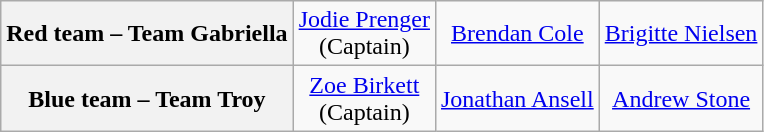<table class="wikitable" style="text-align:center">
<tr>
<th scope="row">Red team – Team Gabriella</th>
<td><a href='#'>Jodie Prenger</a><br>(Captain)</td>
<td><a href='#'>Brendan Cole</a></td>
<td><a href='#'>Brigitte Nielsen</a></td>
</tr>
<tr>
<th scope="row">Blue team – Team Troy</th>
<td><a href='#'>Zoe Birkett</a><br>(Captain)</td>
<td><a href='#'>Jonathan Ansell</a></td>
<td><a href='#'>Andrew Stone</a></td>
</tr>
</table>
